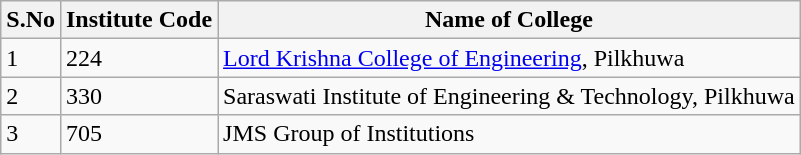<table class="wikitable sortable">
<tr>
<th>S.No</th>
<th>Institute Code</th>
<th>Name of College</th>
</tr>
<tr>
<td>1</td>
<td>224</td>
<td><a href='#'>Lord Krishna College of Engineering</a>, Pilkhuwa</td>
</tr>
<tr>
<td>2</td>
<td>330</td>
<td>Saraswati Institute of Engineering & Technology, Pilkhuwa</td>
</tr>
<tr>
<td>3</td>
<td>705</td>
<td>JMS Group of Institutions</td>
</tr>
</table>
